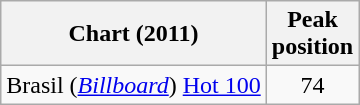<table class="wikitable sortable">
<tr>
<th scope="col">Chart (2011)</th>
<th scope="col">Peak<br>position</th>
</tr>
<tr>
<td>Brasil (<em><a href='#'>Billboard</a></em>) <a href='#'>Hot 100</a></td>
<td align="center">74</td>
</tr>
</table>
